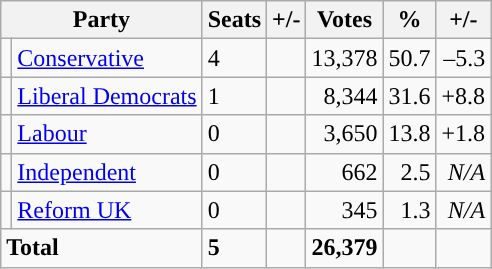<table class="wikitable sortable">
<tr>
<th colspan="2">Party</th>
<th>Seats</th>
<th>+/-</th>
<th>Votes</th>
<th>%</th>
<th>+/-</th>
</tr>
<tr>
<td style="background-color: "></td>
<td><a href='#'>Conservative</a></td>
<td>4</td>
<td></td>
<td style="text-align:right;">13,378</td>
<td style="text-align:right;">50.7</td>
<td style="text-align:right;">–5.3</td>
</tr>
<tr>
<td style="background-color: "></td>
<td><a href='#'>Liberal Democrats</a></td>
<td>1</td>
<td></td>
<td style="text-align:right;">8,344</td>
<td style="text-align:right;">31.6</td>
<td style="text-align:right;">+8.8</td>
</tr>
<tr>
<td style="background-color: "></td>
<td><a href='#'>Labour</a></td>
<td>0</td>
<td></td>
<td style="text-align:right;">3,650</td>
<td style="text-align:right;">13.8</td>
<td style="text-align:right;">+1.8</td>
</tr>
<tr>
<td style="background-color: "></td>
<td><a href='#'>Independent</a></td>
<td>0</td>
<td></td>
<td style="text-align:right;">662</td>
<td style="text-align:right;">2.5</td>
<td style="text-align:right;"><em>N/A</em></td>
</tr>
<tr>
<td style="background-color: "></td>
<td><a href='#'>Reform UK</a></td>
<td>0</td>
<td></td>
<td style="text-align:right;">345</td>
<td style="text-align:right;">1.3</td>
<td style="text-align:right;"><em>N/A</em></td>
</tr>
<tr>
<td colspan="2"><strong>Total</strong></td>
<td><strong>5</strong></td>
<td></td>
<td style="text-align:right;"><strong>26,379</strong></td>
<td style="text-align:right;"></td>
<td style="text-align:right;"></td>
</tr>
</table>
